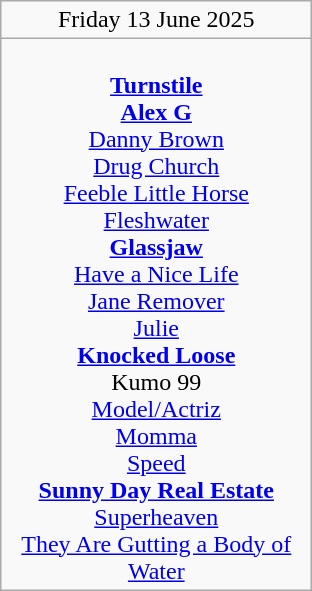<table class="wikitable">
<tr>
<td colspan="4" style="text-align:center;">Friday 13 June 2025</td>
</tr>
<tr>
<td style="text-align:center; vertical-align:top; width:200px;"><br><strong><a href='#'>Turnstile</a></strong><br>
<strong><a href='#'>Alex G</a></strong><br>
<a href='#'>Danny Brown</a><br>
<a href='#'>Drug Church</a><br>
<a href='#'>Feeble Little Horse</a><br>
<a href='#'>Fleshwater</a><br>
<strong><a href='#'>Glassjaw</a></strong> <br>
<a href='#'>Have a Nice Life</a><br>
<a href='#'>Jane Remover</a> <br>
<a href='#'>Julie</a><br>
<strong><a href='#'>Knocked Loose</a></strong><br>
Kumo 99<br>
<a href='#'>Model/Actriz</a><br>
<a href='#'>Momma</a><br>
<a href='#'>Speed</a><br>
<strong><a href='#'>Sunny Day Real Estate</a></strong><br>
<a href='#'>Superheaven</a><br>
<a href='#'>They Are Gutting a Body of Water</a></td>
</tr>
</table>
